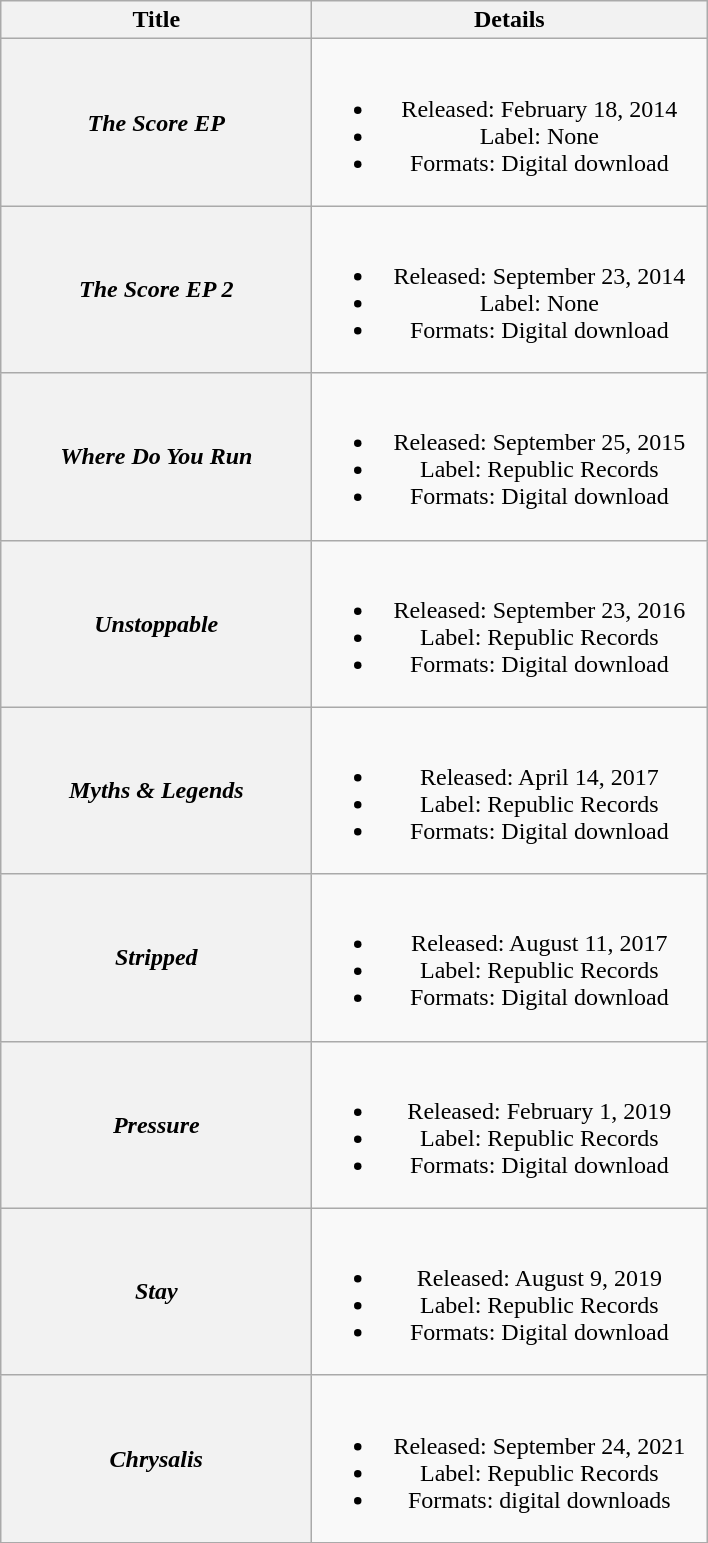<table class="wikitable plainrowheaders" style="text-align:center;">
<tr>
<th scope="col" style="width:12.5em;">Title</th>
<th scope="col" style="width:16em;">Details</th>
</tr>
<tr>
<th scope="row"><em>The Score EP</em></th>
<td><br><ul><li>Released: February 18, 2014</li><li>Label: None</li><li>Formats: Digital download</li></ul></td>
</tr>
<tr>
<th scope="row"><em>The Score EP 2</em></th>
<td><br><ul><li>Released: September 23, 2014</li><li>Label: None</li><li>Formats: Digital download</li></ul></td>
</tr>
<tr>
<th scope="row"><em>Where Do You Run</em></th>
<td><br><ul><li>Released: September 25, 2015</li><li>Label: Republic Records</li><li>Formats: Digital download</li></ul></td>
</tr>
<tr>
<th scope="row"><em>Unstoppable</em></th>
<td><br><ul><li>Released: September 23, 2016</li><li>Label: Republic Records</li><li>Formats: Digital download</li></ul></td>
</tr>
<tr>
<th scope="row"><em>Myths & Legends</em></th>
<td><br><ul><li>Released: April 14, 2017</li><li>Label: Republic Records</li><li>Formats: Digital download</li></ul></td>
</tr>
<tr>
<th scope="row"><em>Stripped</em></th>
<td><br><ul><li>Released: August 11, 2017</li><li>Label: Republic Records</li><li>Formats: Digital download</li></ul></td>
</tr>
<tr>
<th scope="row"><em>Pressure</em></th>
<td><br><ul><li>Released: February 1, 2019</li><li>Label: Republic Records</li><li>Formats: Digital download</li></ul></td>
</tr>
<tr>
<th scope="row"><em>Stay</em></th>
<td><br><ul><li>Released: August 9, 2019</li><li>Label: Republic Records</li><li>Formats: Digital download</li></ul></td>
</tr>
<tr>
<th scope="row"><em>Chrysalis</em></th>
<td><br><ul><li>Released: September 24, 2021</li><li>Label: Republic Records</li><li>Formats: digital downloads</li></ul></td>
</tr>
</table>
